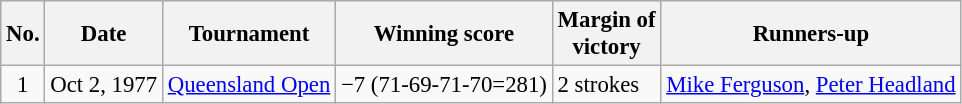<table class="wikitable" style="font-size:95%;">
<tr>
<th>No.</th>
<th>Date</th>
<th>Tournament</th>
<th>Winning score</th>
<th>Margin of<br>victory</th>
<th>Runners-up</th>
</tr>
<tr>
<td align=center>1</td>
<td align=right>Oct 2, 1977</td>
<td><a href='#'>Queensland Open</a></td>
<td>−7 (71-69-71-70=281)</td>
<td>2 strokes</td>
<td> <a href='#'>Mike Ferguson</a>,  <a href='#'>Peter Headland</a></td>
</tr>
</table>
